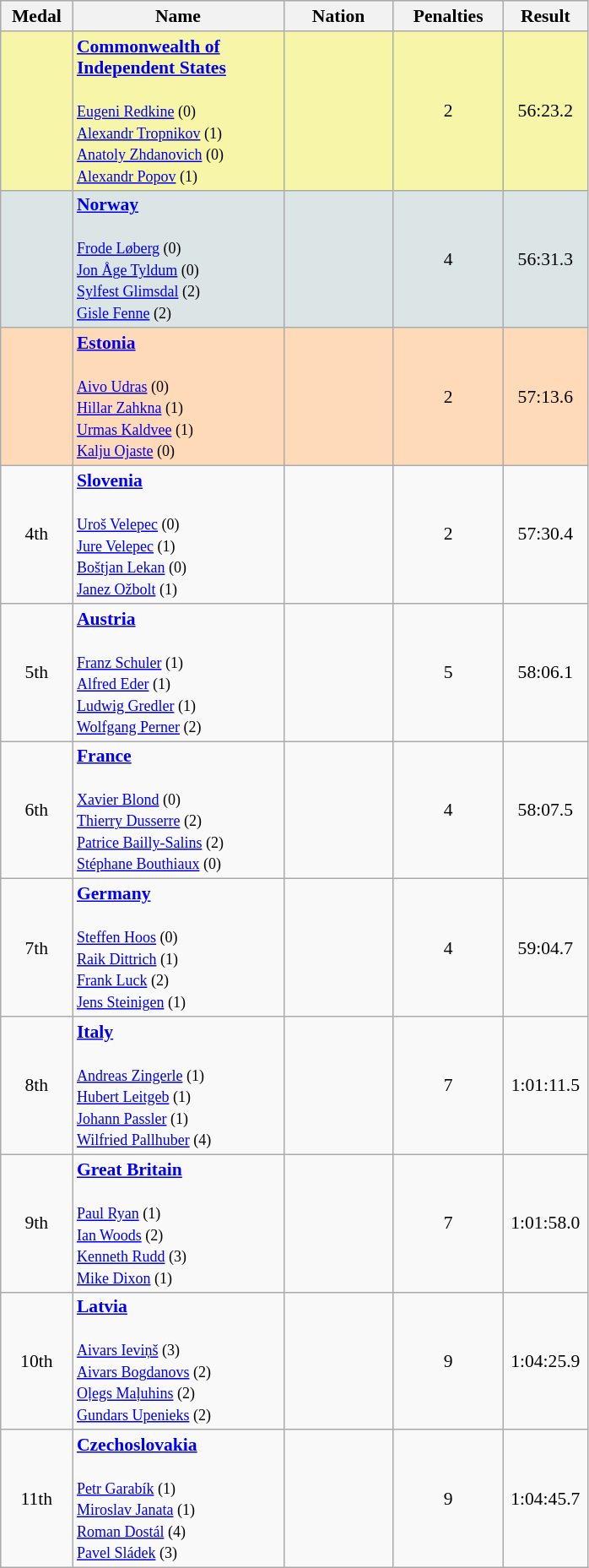<table class=wikitable style="border:1px solid #AAAAAA;font-size:90%">
<tr bgcolor="#E4E4E4">
<th style="border-bottom:1px solid #AAAAAA" width=50>Medal</th>
<th style="border-bottom:1px solid #AAAAAA" width=160>Name</th>
<th style="border-bottom:1px solid #AAAAAA" width=80>Nation</th>
<th style="border-bottom:1px solid #AAAAAA" width=80>Penalties</th>
<th style="border-bottom:1px solid #AAAAAA" width=60>Result</th>
</tr>
<tr bgcolor="#F7F6A8">
<td align="center"></td>
<td><strong><a href='#'>Commonwealth of Independent States</a></strong><br><br><small><a href='#'>Eugeni Redkine</a> (0)<br><a href='#'>Alexandr Tropnikov</a> (1)<br><a href='#'>Anatoly Zhdanovich</a> (0)<br><a href='#'>Alexandr Popov</a> (1)</small></td>
<td></td>
<td align="center">2</td>
<td align="center">56:23.2</td>
</tr>
<tr bgcolor="#DCE5E5">
<td align="center"></td>
<td><strong><a href='#'>Norway</a></strong><br><br><small><a href='#'>Frode Løberg</a> (0)<br><a href='#'>Jon Åge Tyldum</a> (0)<br><a href='#'>Sylfest Glimsdal</a> (2)<br><a href='#'>Gisle Fenne</a> (2)</small></td>
<td></td>
<td align="center">4</td>
<td align="center">56:31.3</td>
</tr>
<tr bgcolor="#FFDAB9">
<td align="center"></td>
<td><strong><a href='#'>Estonia</a></strong><br><br><small><a href='#'>Aivo Udras</a> (0)<br><a href='#'>Hillar Zahkna</a> (1)<br><a href='#'>Urmas Kaldvee</a> (1)<br><a href='#'>Kalju Ojaste</a> (0)</small></td>
<td></td>
<td align="center">2</td>
<td align="center">57:13.6</td>
</tr>
<tr>
<td align="center">4th</td>
<td><strong><a href='#'>Slovenia</a></strong><br><br><small><a href='#'>Uroš Velepec</a> (0)<br><a href='#'>Jure Velepec</a> (1)<br><a href='#'>Boštjan Lekan</a> (0)<br><a href='#'>Janez Ožbolt</a> (1)</small></td>
<td></td>
<td align="center">2</td>
<td align="center">57:30.4</td>
</tr>
<tr>
<td align="center">5th</td>
<td><strong><a href='#'>Austria</a></strong><br><br><small><a href='#'>Franz Schuler</a> (1)<br><a href='#'>Alfred Eder</a> (1)<br><a href='#'>Ludwig Gredler</a> (1)<br><a href='#'>Wolfgang Perner</a> (2)</small></td>
<td></td>
<td align="center">5</td>
<td align="center">58:06.1</td>
</tr>
<tr>
<td align="center">6th</td>
<td><strong><a href='#'>France</a></strong><br><br><small><a href='#'>Xavier Blond</a> (0)<br><a href='#'>Thierry Dusserre</a> (2)<br><a href='#'>Patrice Bailly-Salins</a> (2)<br><a href='#'>Stéphane Bouthiaux</a> (0)</small></td>
<td></td>
<td align="center">4</td>
<td align="center">58:07.5</td>
</tr>
<tr>
<td align="center">7th</td>
<td><strong><a href='#'>Germany</a></strong><br><br><small><a href='#'>Steffen Hoos</a> (0)<br><a href='#'>Raik Dittrich</a> (1)<br><a href='#'>Frank Luck</a> (2)<br><a href='#'>Jens Steinigen</a> (1)</small></td>
<td></td>
<td align="center">4</td>
<td align="center">59:04.7</td>
</tr>
<tr>
<td align="center">8th</td>
<td><strong><a href='#'>Italy</a></strong><br><br><small><a href='#'>Andreas Zingerle</a> (1)<br><a href='#'>Hubert Leitgeb</a> (1)<br><a href='#'>Johann Passler</a> (1)<br><a href='#'>Wilfried Pallhuber</a> (4)</small></td>
<td></td>
<td align="center">7</td>
<td align="center">1:01:11.5</td>
</tr>
<tr>
<td align="center">9th</td>
<td><strong><a href='#'>Great Britain</a></strong><br><br><small><a href='#'>Paul Ryan</a> (1)<br><a href='#'>Ian Woods</a> (2)<br><a href='#'>Kenneth Rudd</a> (3)<br><a href='#'>Mike Dixon</a> (1)</small></td>
<td></td>
<td align="center">7</td>
<td align="center">1:01:58.0</td>
</tr>
<tr>
<td align="center">10th</td>
<td><strong><a href='#'>Latvia</a></strong><br><br><small><a href='#'>Aivars Ieviņš</a> (3)<br><a href='#'>Aivars Bogdanovs</a> (2)<br><a href='#'>Oļegs Maļuhins</a> (2)<br><a href='#'>Gundars Upenieks</a> (2)</small></td>
<td></td>
<td align="center">9</td>
<td align="center">1:04:25.9</td>
</tr>
<tr>
<td align="center">11th</td>
<td><strong><a href='#'>Czechoslovakia</a></strong><br><br><small><a href='#'>Petr Garabík</a> (1)<br><a href='#'>Miroslav Janata</a> (1)<br><a href='#'>Roman Dostál</a> (4)<br><a href='#'>Pavel Sládek</a> (3)</small></td>
<td></td>
<td align="center">9</td>
<td align="center">1:04:45.7</td>
</tr>
</table>
